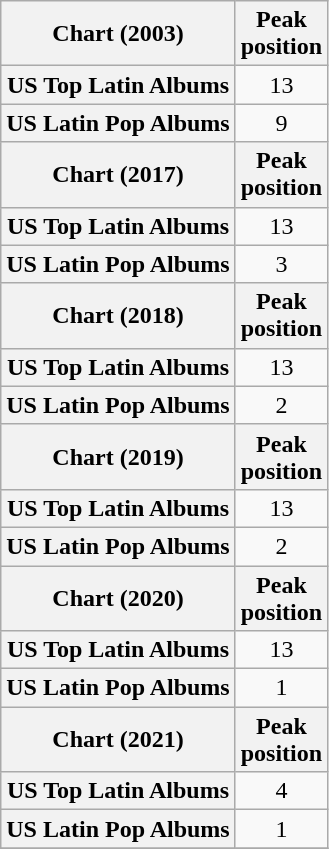<table class="wikitable sortable plainrowheaders" style="text-align:center;">
<tr>
<th scope="col">Chart (2003)</th>
<th scope="col">Peak<br>position</th>
</tr>
<tr>
<th scope="row">US Top Latin Albums</th>
<td>13</td>
</tr>
<tr>
<th scope="row">US Latin Pop Albums</th>
<td>9</td>
</tr>
<tr>
<th scope="col">Chart (2017)</th>
<th scope="col">Peak<br>position</th>
</tr>
<tr>
<th scope="row">US Top Latin Albums</th>
<td>13</td>
</tr>
<tr>
<th scope="row">US Latin Pop Albums</th>
<td>3</td>
</tr>
<tr>
<th scope="col">Chart (2018)</th>
<th scope="col">Peak<br>position</th>
</tr>
<tr>
<th scope="row">US Top Latin Albums</th>
<td>13</td>
</tr>
<tr>
<th scope="row">US Latin Pop Albums</th>
<td>2</td>
</tr>
<tr>
<th scope="col">Chart (2019)</th>
<th scope="col">Peak<br>position</th>
</tr>
<tr>
<th scope="row">US Top Latin Albums</th>
<td>13</td>
</tr>
<tr>
<th scope="row">US Latin Pop Albums</th>
<td>2</td>
</tr>
<tr>
<th scope="col">Chart (2020)</th>
<th scope="col">Peak<br>position</th>
</tr>
<tr>
<th scope="row">US Top Latin Albums</th>
<td>13</td>
</tr>
<tr>
<th scope="row">US Latin Pop Albums</th>
<td>1</td>
</tr>
<tr>
<th scope="col">Chart (2021)</th>
<th scope="col">Peak<br>position</th>
</tr>
<tr>
<th scope="row">US Top Latin Albums</th>
<td>4</td>
</tr>
<tr>
<th scope="row">US Latin Pop Albums</th>
<td>1</td>
</tr>
<tr>
</tr>
</table>
